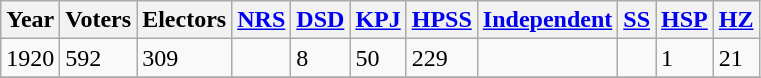<table class="wikitable sortable sticky-header">
<tr>
<th>Year</th>
<th>Voters</th>
<th>Electors</th>
<th><a href='#'>NRS</a></th>
<th><a href='#'>DSD</a></th>
<th><a href='#'>KPJ</a></th>
<th><a href='#'>HPSS</a></th>
<th><a href='#'>Independent</a></th>
<th><a href='#'>SS</a></th>
<th><a href='#'>HSP</a></th>
<th><a href='#'>HZ</a></th>
</tr>
<tr>
<td>1920</td>
<td>592</td>
<td>309</td>
<td></td>
<td>8</td>
<td>50</td>
<td>229</td>
<td></td>
<td></td>
<td>1</td>
<td>21</td>
</tr>
<tr>
</tr>
</table>
